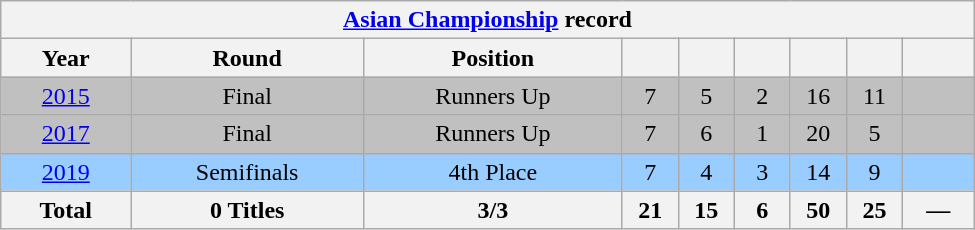<table class="wikitable" style="text-align: center;font-size:100%; width: 650px;">
<tr>
<th colspan=9><strong><a href='#'>Asian Championship</a> record</strong></th>
</tr>
<tr>
<th><strong>Year</strong></th>
<th><strong>Round</strong></th>
<th><strong>Position</strong></th>
<th width=30><strong></strong></th>
<th width=30><strong></strong></th>
<th width=30><strong></strong></th>
<th width=30><strong></strong></th>
<th width=30><strong></strong></th>
<th><strong></strong></th>
</tr>
<tr bgcolor=silver>
<td> <a href='#'>2015</a></td>
<td>Final</td>
<td>Runners Up</td>
<td>7</td>
<td>5</td>
<td>2</td>
<td>16</td>
<td>11</td>
<td></td>
</tr>
<tr bgcolor=silver>
<td> <a href='#'>2017</a></td>
<td>Final</td>
<td>Runners Up</td>
<td>7</td>
<td>6</td>
<td>1</td>
<td>20</td>
<td>5</td>
<td></td>
</tr>
<tr bgcolor=9acdff>
<td> <a href='#'>2019</a></td>
<td>Semifinals</td>
<td>4th Place</td>
<td>7</td>
<td>4</td>
<td>3</td>
<td>14</td>
<td>9</td>
<td></td>
</tr>
<tr>
<th><strong>Total</strong></th>
<th><strong>0 Titles</strong></th>
<th><strong>3/3</strong></th>
<th><strong>21</strong></th>
<th><strong>15</strong></th>
<th><strong>6</strong></th>
<th><strong>50</strong></th>
<th><strong>25</strong></th>
<th><strong>—</strong></th>
</tr>
</table>
